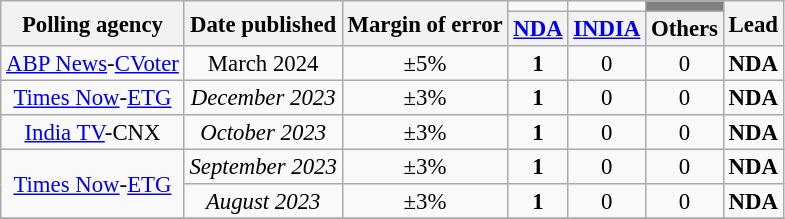<table class="wikitable sortable" style="text-align:center;font-size:95%;line-height:16px">
<tr>
<th rowspan="2">Polling agency</th>
<th rowspan="2">Date published</th>
<th rowspan="2">Margin of error</th>
<td bgcolor=></td>
<td bgcolor=></td>
<td bgcolor=grey></td>
<th rowspan="2">Lead</th>
</tr>
<tr>
<th><a href='#'>NDA</a></th>
<th><a href='#'>INDIA</a></th>
<th>Others</th>
</tr>
<tr>
<td><a href='#'>ABP News</a>-<a href='#'>CVoter</a></td>
<td>March 2024<em></em></td>
<td>±5%</td>
<td bgcolor=><strong>1</strong></td>
<td>0</td>
<td>0</td>
<td bgcolor=><strong>NDA</strong></td>
</tr>
<tr>
<td><a href='#'>Times Now</a>-<a href='#'>ETG</a></td>
<td><em>December 2023</em></td>
<td>±3%</td>
<td bgcolor=><strong>1</strong></td>
<td>0</td>
<td>0</td>
<td bgcolor=><strong>NDA</strong></td>
</tr>
<tr>
<td><a href='#'>India TV</a>-CNX</td>
<td><em>October 2023</em></td>
<td>±3%</td>
<td bgcolor=><strong>1</strong></td>
<td>0</td>
<td>0</td>
<td bgcolor=><strong>NDA</strong></td>
</tr>
<tr>
<td rowspan="2"><a href='#'>Times Now</a>-<a href='#'>ETG</a></td>
<td><em>September 2023</em></td>
<td>±3%</td>
<td bgcolor=><strong>1</strong></td>
<td>0</td>
<td>0</td>
<td bgcolor=><strong>NDA</strong></td>
</tr>
<tr>
<td><em>August 2023</em></td>
<td>±3%</td>
<td bgcolor=><strong>1</strong></td>
<td>0</td>
<td>0</td>
<td bgcolor=><strong>NDA</strong></td>
</tr>
<tr>
</tr>
</table>
